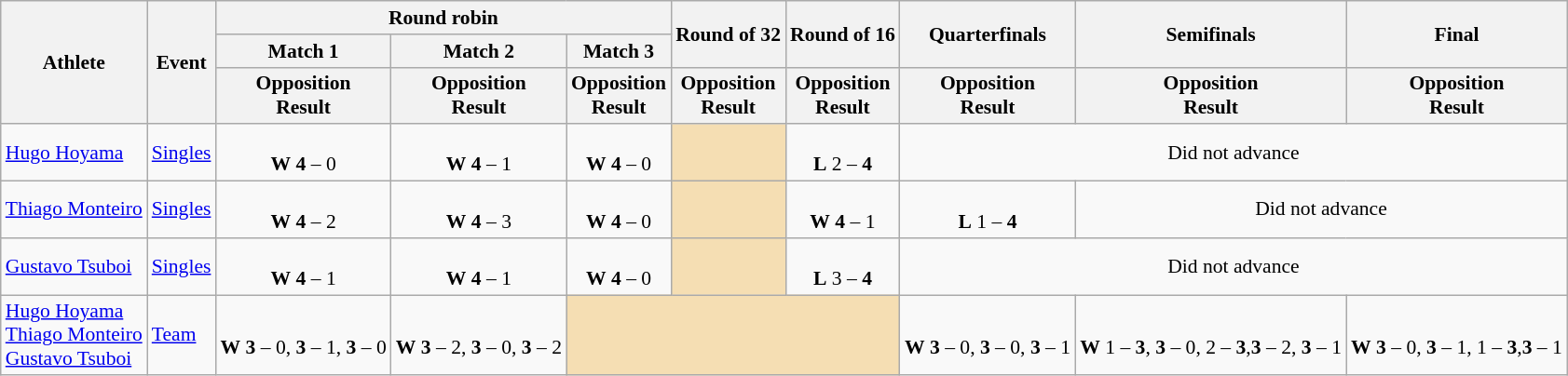<table class="wikitable" style="font-size:90%">
<tr>
<th rowspan=3>Athlete</th>
<th rowspan=3>Event</th>
<th colspan=3>Round robin</th>
<th rowspan=2>Round of 32</th>
<th rowspan=2>Round of 16</th>
<th rowspan=2>Quarterfinals</th>
<th rowspan=2>Semifinals</th>
<th rowspan=2>Final</th>
</tr>
<tr>
<th>Match 1</th>
<th>Match 2</th>
<th>Match 3</th>
</tr>
<tr>
<th>Opposition<br>Result</th>
<th>Opposition<br>Result</th>
<th>Opposition<br>Result</th>
<th>Opposition<br>Result</th>
<th>Opposition<br>Result</th>
<th>Opposition<br>Result</th>
<th>Opposition<br>Result</th>
<th>Opposition<br>Result</th>
</tr>
<tr>
<td><a href='#'>Hugo Hoyama</a></td>
<td><a href='#'>Singles</a></td>
<td align=center><br><strong>W</strong> <strong>4</strong> – 0</td>
<td align=center><br><strong>W</strong> <strong>4</strong> – 1</td>
<td align=center><br><strong>W</strong> <strong>4</strong> – 0</td>
<td align=center bgcolor=wheat></td>
<td align=center><br><strong>L</strong> 2 – <strong>4</strong></td>
<td align="center" colspan="7">Did not advance</td>
</tr>
<tr>
<td><a href='#'>Thiago Monteiro</a></td>
<td><a href='#'>Singles</a></td>
<td align=center><br><strong>W</strong> <strong>4</strong> – 2</td>
<td align=center><br><strong>W</strong> <strong>4</strong> – 3</td>
<td align=center><br><strong>W</strong> <strong>4</strong> – 0</td>
<td align=center bgcolor=wheat></td>
<td align=center><br><strong>W</strong> <strong>4</strong> – 1</td>
<td align=center><br><strong>L</strong> 1 – <strong>4</strong></td>
<td align="center" colspan="7">Did not advance</td>
</tr>
<tr>
<td><a href='#'>Gustavo Tsuboi</a></td>
<td><a href='#'>Singles</a></td>
<td align=center><br><strong>W</strong> <strong>4</strong> – 1</td>
<td align=center><br><strong>W</strong> <strong>4</strong> – 1</td>
<td align=center><br><strong>W</strong> <strong>4</strong> – 0</td>
<td align=center bgcolor=wheat></td>
<td align=center><br><strong>L</strong> 3 – <strong>4</strong></td>
<td align="center" colspan="7">Did not advance</td>
</tr>
<tr>
<td><a href='#'>Hugo Hoyama</a><br><a href='#'>Thiago Monteiro</a><br><a href='#'>Gustavo Tsuboi</a></td>
<td><a href='#'>Team</a></td>
<td align=center><br> <strong>W</strong> <strong>3</strong> – 0, <strong>3</strong> – 1, <strong>3</strong> – 0</td>
<td align=center><br> <strong>W</strong> <strong>3</strong> – 2, <strong>3</strong> – 0, <strong>3</strong> – 2</td>
<td align=center bgcolor=wheat colspan=3></td>
<td align=center><br> <strong>W</strong> <strong>3</strong> – 0, <strong>3</strong> – 0, <strong>3</strong> – 1</td>
<td align=center><br> <strong>W</strong> 1 – <strong>3</strong>, <strong>3</strong> – 0, 2 – <strong>3</strong>,<strong>3</strong> – 2, <strong>3</strong> – 1</td>
<td align=center><br> <strong>W</strong> <strong>3</strong> – 0, <strong>3</strong> – 1, 1 – <strong>3</strong>,<strong>3</strong> – 1<br></td>
</tr>
</table>
